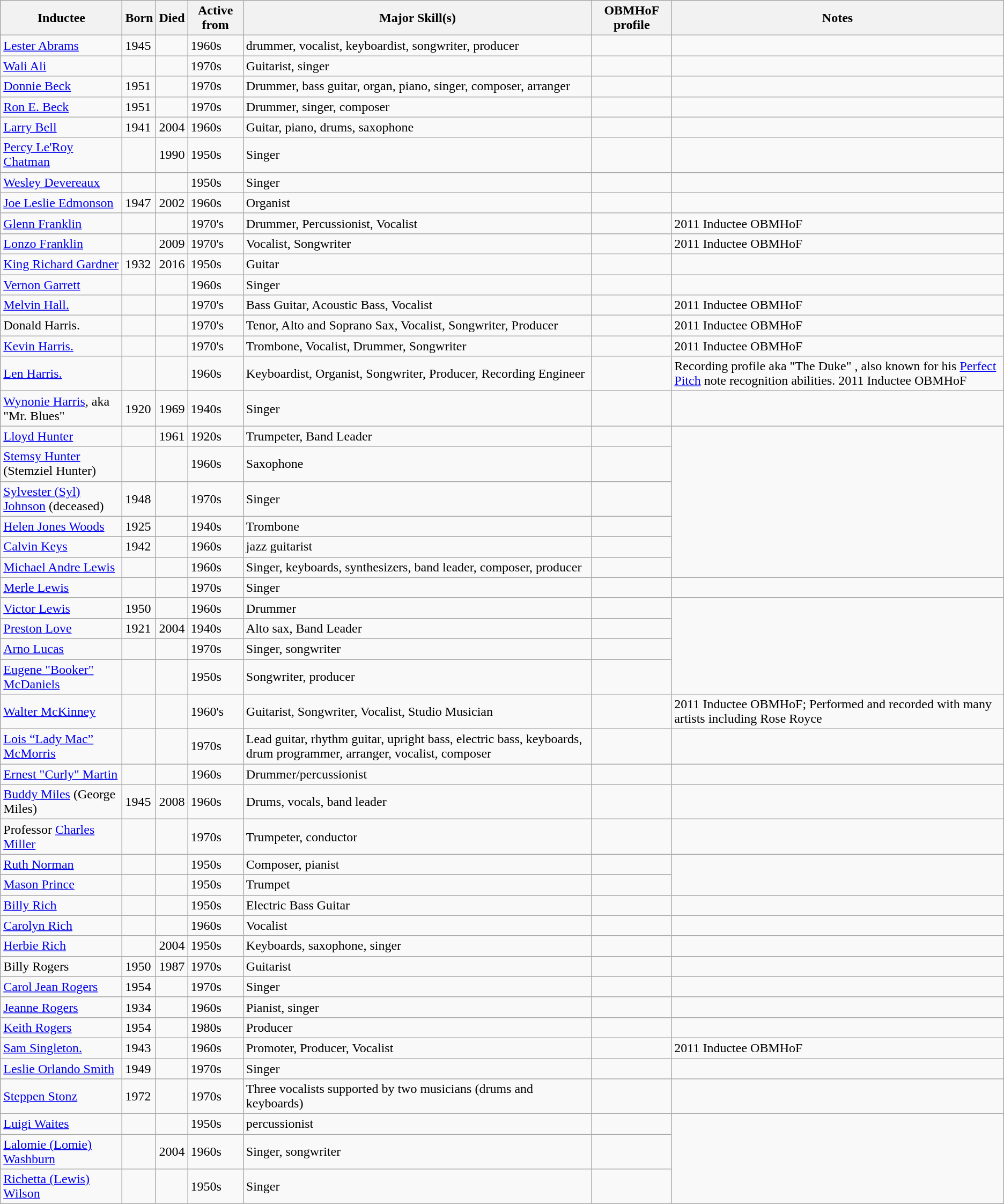<table class="wikitable">
<tr>
<th>Inductee</th>
<th>Born</th>
<th>Died</th>
<th>Active from</th>
<th>Major Skill(s)</th>
<th>OBMHoF profile</th>
<th>Notes</th>
</tr>
<tr>
<td><a href='#'>Lester Abrams</a></td>
<td>1945</td>
<td></td>
<td>1960s</td>
<td>drummer, vocalist, keyboardist, songwriter, producer</td>
<td></td>
<td></td>
</tr>
<tr>
<td><a href='#'>Wali Ali</a></td>
<td></td>
<td></td>
<td>1970s</td>
<td>Guitarist, singer</td>
<td></td>
<td></td>
</tr>
<tr>
<td><a href='#'>Donnie Beck</a></td>
<td>1951</td>
<td></td>
<td>1970s</td>
<td>Drummer, bass guitar, organ, piano, singer, composer, arranger</td>
<td></td>
<td></td>
</tr>
<tr>
<td><a href='#'>Ron E. Beck</a></td>
<td>1951</td>
<td></td>
<td>1970s</td>
<td>Drummer, singer, composer</td>
<td></td>
<td></td>
</tr>
<tr>
<td><a href='#'>Larry Bell</a></td>
<td>1941</td>
<td>2004</td>
<td>1960s</td>
<td>Guitar, piano, drums, saxophone</td>
<td></td>
<td></td>
</tr>
<tr>
<td><a href='#'>Percy Le'Roy Chatman</a></td>
<td></td>
<td>1990</td>
<td>1950s</td>
<td>Singer</td>
<td></td>
<td></td>
</tr>
<tr>
<td><a href='#'>Wesley Devereaux</a></td>
<td></td>
<td></td>
<td>1950s</td>
<td>Singer</td>
<td></td>
<td></td>
</tr>
<tr>
<td><a href='#'>Joe Leslie Edmonson</a></td>
<td>1947</td>
<td>2002</td>
<td>1960s</td>
<td>Organist</td>
<td></td>
<td></td>
</tr>
<tr>
<td><a href='#'>Glenn Franklin</a></td>
<td></td>
<td></td>
<td>1970's</td>
<td>Drummer, Percussionist, Vocalist</td>
<td> </td>
<td>2011 Inductee OBMHoF</td>
</tr>
<tr>
<td><a href='#'>Lonzo Franklin</a></td>
<td></td>
<td>2009</td>
<td>1970's</td>
<td>Vocalist, Songwriter</td>
<td> </td>
<td>2011 Inductee OBMHoF</td>
</tr>
<tr>
<td><a href='#'>King Richard Gardner</a></td>
<td>1932</td>
<td>2016</td>
<td>1950s</td>
<td>Guitar</td>
<td></td>
<td></td>
</tr>
<tr>
<td><a href='#'>Vernon Garrett</a></td>
<td></td>
<td></td>
<td>1960s</td>
<td>Singer</td>
<td></td>
</tr>
<tr>
<td><a href='#'>Melvin Hall.</a></td>
<td></td>
<td></td>
<td>1970's</td>
<td>Bass Guitar, Acoustic Bass, Vocalist</td>
<td> </td>
<td>2011 Inductee OBMHoF</td>
</tr>
<tr>
<td>Donald Harris.</td>
<td></td>
<td></td>
<td>1970's</td>
<td>Tenor, Alto and Soprano Sax, Vocalist, Songwriter, Producer</td>
<td> </td>
<td>2011 Inductee OBMHoF</td>
</tr>
<tr>
<td><a href='#'>Kevin Harris.</a></td>
<td></td>
<td></td>
<td>1970's</td>
<td>Trombone, Vocalist, Drummer, Songwriter</td>
<td> </td>
<td>2011 Inductee OBMHoF</td>
</tr>
<tr>
<td><a href='#'>Len Harris.</a></td>
<td></td>
<td></td>
<td>1960s</td>
<td>Keyboardist, Organist, Songwriter, Producer, Recording Engineer</td>
<td> </td>
<td>Recording profile aka "The Duke" , also known for his <a href='#'>Perfect Pitch</a> note recognition abilities.  2011 Inductee OBMHoF</td>
</tr>
<tr>
<td><a href='#'>Wynonie Harris</a>, aka "Mr. Blues"</td>
<td>1920</td>
<td>1969</td>
<td>1940s</td>
<td>Singer</td>
<td></td>
<td></td>
</tr>
<tr>
<td><a href='#'>Lloyd Hunter</a></td>
<td></td>
<td>1961</td>
<td>1920s</td>
<td>Trumpeter, Band Leader</td>
<td></td>
</tr>
<tr>
<td><a href='#'>Stemsy Hunter</a> (Stemziel Hunter)</td>
<td></td>
<td></td>
<td>1960s</td>
<td>Saxophone</td>
<td></td>
</tr>
<tr>
<td><a href='#'>Sylvester (Syl) Johnson</a> (deceased)</td>
<td>1948</td>
<td></td>
<td>1970s</td>
<td>Singer</td>
<td></td>
</tr>
<tr>
<td><a href='#'>Helen Jones Woods</a></td>
<td>1925</td>
<td></td>
<td>1940s</td>
<td>Trombone</td>
<td></td>
</tr>
<tr>
<td><a href='#'>Calvin Keys</a></td>
<td>1942</td>
<td></td>
<td>1960s</td>
<td>jazz guitarist</td>
<td></td>
</tr>
<tr>
<td><a href='#'>Michael Andre Lewis</a></td>
<td></td>
<td></td>
<td>1960s</td>
<td>Singer, keyboards, synthesizers, band leader, composer, producer</td>
<td></td>
</tr>
<tr>
<td><a href='#'>Merle Lewis</a></td>
<td></td>
<td></td>
<td>1970s</td>
<td>Singer</td>
<td></td>
<td></td>
</tr>
<tr>
<td><a href='#'>Victor Lewis</a></td>
<td>1950</td>
<td></td>
<td>1960s</td>
<td>Drummer</td>
<td></td>
</tr>
<tr>
<td><a href='#'>Preston Love</a></td>
<td>1921</td>
<td>2004</td>
<td>1940s</td>
<td>Alto sax, Band Leader</td>
<td></td>
</tr>
<tr>
<td><a href='#'>Arno Lucas</a></td>
<td></td>
<td></td>
<td>1970s</td>
<td>Singer, songwriter</td>
<td></td>
</tr>
<tr>
<td><a href='#'>Eugene "Booker" McDaniels</a></td>
<td></td>
<td></td>
<td>1950s</td>
<td>Songwriter, producer</td>
<td></td>
</tr>
<tr>
<td><a href='#'>Walter McKinney</a></td>
<td></td>
<td></td>
<td>1960's</td>
<td>Guitarist, Songwriter, Vocalist, Studio Musician</td>
<td> </td>
<td>2011 Inductee OBMHoF; Performed and recorded with many artists including Rose Royce</td>
</tr>
<tr>
<td><a href='#'>Lois “Lady Mac” McMorris</a></td>
<td></td>
<td></td>
<td>1970s</td>
<td>Lead guitar, rhythm guitar, upright bass, electric bass, keyboards, drum programmer, arranger, vocalist, composer</td>
<td></td>
<td></td>
</tr>
<tr>
<td><a href='#'>Ernest "Curly" Martin</a></td>
<td></td>
<td></td>
<td>1960s</td>
<td>Drummer/percussionist</td>
<td></td>
<td></td>
</tr>
<tr>
<td><a href='#'>Buddy Miles</a> (George Miles)</td>
<td>1945</td>
<td>2008</td>
<td>1960s</td>
<td>Drums, vocals, band leader</td>
<td></td>
<td></td>
</tr>
<tr>
<td>Professor <a href='#'>Charles Miller</a></td>
<td></td>
<td></td>
<td>1970s</td>
<td>Trumpeter, conductor</td>
<td></td>
<td></td>
</tr>
<tr>
<td><a href='#'>Ruth Norman</a></td>
<td></td>
<td></td>
<td>1950s</td>
<td>Composer, pianist</td>
<td></td>
</tr>
<tr>
<td><a href='#'>Mason Prince</a></td>
<td></td>
<td></td>
<td>1950s</td>
<td>Trumpet</td>
<td></td>
</tr>
<tr>
<td><a href='#'>Billy Rich</a></td>
<td></td>
<td></td>
<td>1950s</td>
<td>Electric Bass Guitar</td>
<td></td>
<td></td>
</tr>
<tr>
<td><a href='#'>Carolyn Rich</a></td>
<td></td>
<td></td>
<td>1960s</td>
<td>Vocalist</td>
<td></td>
<td></td>
</tr>
<tr>
<td><a href='#'>Herbie Rich</a></td>
<td></td>
<td>2004</td>
<td>1950s</td>
<td>Keyboards, saxophone, singer</td>
<td></td>
<td></td>
</tr>
<tr>
<td>Billy Rogers</td>
<td>1950</td>
<td>1987</td>
<td>1970s</td>
<td>Guitarist</td>
<td></td>
</tr>
<tr>
<td><a href='#'>Carol Jean Rogers</a></td>
<td>1954</td>
<td></td>
<td>1970s</td>
<td>Singer</td>
<td></td>
<td></td>
</tr>
<tr>
<td><a href='#'>Jeanne Rogers</a></td>
<td>1934</td>
<td></td>
<td>1960s</td>
<td>Pianist, singer</td>
<td></td>
<td></td>
</tr>
<tr>
<td><a href='#'>Keith Rogers</a></td>
<td>1954</td>
<td></td>
<td>1980s</td>
<td>Producer</td>
<td></td>
<td></td>
</tr>
<tr>
<td><a href='#'>Sam Singleton.</a></td>
<td>1943</td>
<td></td>
<td>1960s</td>
<td>Promoter, Producer, Vocalist</td>
<td></td>
<td>2011 Inductee OBMHoF</td>
</tr>
<tr>
<td><a href='#'>Leslie Orlando Smith</a></td>
<td>1949</td>
<td></td>
<td>1970s</td>
<td>Singer</td>
<td></td>
</tr>
<tr>
<td><a href='#'>Steppen Stonz</a></td>
<td>1972</td>
<td></td>
<td>1970s</td>
<td>Three vocalists supported by two musicians (drums and keyboards)</td>
<td></td>
<td></td>
</tr>
<tr>
<td><a href='#'>Luigi Waites</a></td>
<td></td>
<td></td>
<td>1950s</td>
<td>percussionist</td>
<td></td>
</tr>
<tr>
<td><a href='#'>Lalomie (Lomie) Washburn</a></td>
<td></td>
<td>2004</td>
<td>1960s</td>
<td>Singer, songwriter</td>
<td></td>
</tr>
<tr>
<td><a href='#'>Richetta (Lewis) Wilson</a></td>
<td></td>
<td></td>
<td>1950s</td>
<td>Singer</td>
<td></td>
</tr>
</table>
